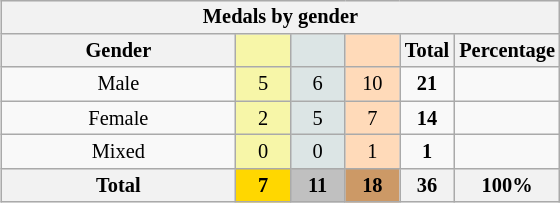<table class=wikitable style="font-size:85%; text-align:center;float:right;clear:right;margin-left:1em;">
<tr>
<th colspan=6>Medals by gender</th>
</tr>
<tr>
<th width=150>Gender</th>
<th scope="col" width=30 style="background:#F7F6A8;"></th>
<th scope="col" width=30 style="background:#DCE5E5;"></th>
<th scope="col" width=30 style="background:#FFDAB9;"></th>
<th width=30>Total</th>
<th width=30>Percentage</th>
</tr>
<tr>
<td>Male</td>
<td bgcolor=F7F6A8>5</td>
<td bgcolor=DCE5E5>6</td>
<td bgcolor=FFDAB9>10</td>
<td><strong>21</strong></td>
<td></td>
</tr>
<tr>
<td>Female</td>
<td bgcolor=F7F6A8>2</td>
<td bgcolor=DCE5E5>5</td>
<td bgcolor=FFDAB9>7</td>
<td><strong>14</strong></td>
<td></td>
</tr>
<tr>
<td>Mixed</td>
<td bgcolor=F7F6A8>0</td>
<td bgcolor=DCE5E5>0</td>
<td bgcolor=FFDAB9>1</td>
<td><strong>1</strong></td>
<td></td>
</tr>
<tr>
<th>Total</th>
<th style=background:gold>7</th>
<th style=background:silver>11</th>
<th style=background:#c96>18</th>
<th>36</th>
<th>100%</th>
</tr>
</table>
